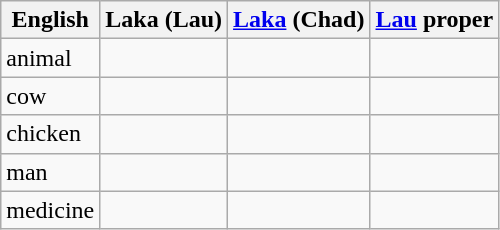<table class="wikitable">
<tr>
<th>English</th>
<th>Laka (Lau)</th>
<th><a href='#'>Laka</a> (Chad)</th>
<th><a href='#'>Lau</a> proper</th>
</tr>
<tr>
<td>animal</td>
<td></td>
<td></td>
<td></td>
</tr>
<tr>
<td>cow</td>
<td></td>
<td></td>
<td></td>
</tr>
<tr>
<td>chicken</td>
<td></td>
<td></td>
<td></td>
</tr>
<tr>
<td>man</td>
<td></td>
<td></td>
<td></td>
</tr>
<tr>
<td>medicine</td>
<td></td>
<td></td>
<td></td>
</tr>
</table>
